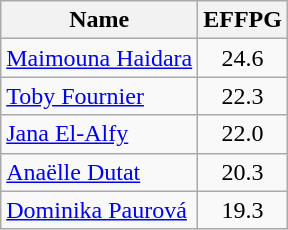<table class=wikitable>
<tr>
<th>Name</th>
<th>EFFPG</th>
</tr>
<tr>
<td> <a href='#'>Maimouna Haidara</a></td>
<td align=center>24.6</td>
</tr>
<tr>
<td> <a href='#'>Toby Fournier</a></td>
<td align=center>22.3</td>
</tr>
<tr>
<td> <a href='#'>Jana El-Alfy</a></td>
<td align=center>22.0</td>
</tr>
<tr>
<td> <a href='#'>Anaëlle Dutat</a></td>
<td align=center>20.3</td>
</tr>
<tr>
<td> <a href='#'>Dominika Paurová</a></td>
<td align=center>19.3</td>
</tr>
</table>
